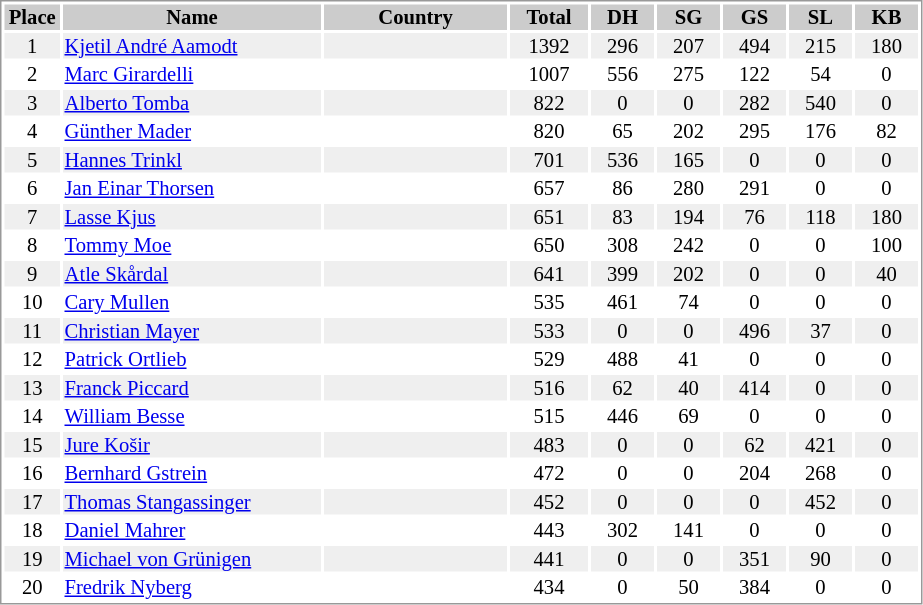<table border="0" style="border: 1px solid #999; background-color:#FFFFFF; text-align:center; font-size:86%; line-height:15px;">
<tr align="center" bgcolor="#CCCCCC">
<th width=35>Place</th>
<th width=170>Name</th>
<th width=120>Country</th>
<th width=50>Total</th>
<th width=40>DH</th>
<th width=40>SG</th>
<th width=40>GS</th>
<th width=40>SL</th>
<th width=40>KB</th>
</tr>
<tr bgcolor="#EFEFEF">
<td>1</td>
<td align="left"><a href='#'>Kjetil André Aamodt</a></td>
<td align="left"></td>
<td>1392</td>
<td>296</td>
<td>207</td>
<td>494</td>
<td>215</td>
<td>180</td>
</tr>
<tr>
<td>2</td>
<td align="left"><a href='#'>Marc Girardelli</a></td>
<td align="left"></td>
<td>1007</td>
<td>556</td>
<td>275</td>
<td>122</td>
<td>54</td>
<td>0</td>
</tr>
<tr bgcolor="#EFEFEF">
<td>3</td>
<td align="left"><a href='#'>Alberto Tomba</a></td>
<td align="left"></td>
<td>822</td>
<td>0</td>
<td>0</td>
<td>282</td>
<td>540</td>
<td>0</td>
</tr>
<tr>
<td>4</td>
<td align="left"><a href='#'>Günther Mader</a></td>
<td align="left"></td>
<td>820</td>
<td>65</td>
<td>202</td>
<td>295</td>
<td>176</td>
<td>82</td>
</tr>
<tr bgcolor="#EFEFEF">
<td>5</td>
<td align="left"><a href='#'>Hannes Trinkl</a></td>
<td align="left"></td>
<td>701</td>
<td>536</td>
<td>165</td>
<td>0</td>
<td>0</td>
<td>0</td>
</tr>
<tr>
<td>6</td>
<td align="left"><a href='#'>Jan Einar Thorsen</a></td>
<td align="left"></td>
<td>657</td>
<td>86</td>
<td>280</td>
<td>291</td>
<td>0</td>
<td>0</td>
</tr>
<tr bgcolor="#EFEFEF">
<td>7</td>
<td align="left"><a href='#'>Lasse Kjus</a></td>
<td align="left"></td>
<td>651</td>
<td>83</td>
<td>194</td>
<td>76</td>
<td>118</td>
<td>180</td>
</tr>
<tr>
<td>8</td>
<td align="left"><a href='#'>Tommy Moe</a></td>
<td align="left"></td>
<td>650</td>
<td>308</td>
<td>242</td>
<td>0</td>
<td>0</td>
<td>100</td>
</tr>
<tr bgcolor="#EFEFEF">
<td>9</td>
<td align="left"><a href='#'>Atle Skårdal</a></td>
<td align="left"></td>
<td>641</td>
<td>399</td>
<td>202</td>
<td>0</td>
<td>0</td>
<td>40</td>
</tr>
<tr>
<td>10</td>
<td align="left"><a href='#'>Cary Mullen</a></td>
<td align="left"></td>
<td>535</td>
<td>461</td>
<td>74</td>
<td>0</td>
<td>0</td>
<td>0</td>
</tr>
<tr bgcolor="#EFEFEF">
<td>11</td>
<td align="left"><a href='#'>Christian Mayer</a></td>
<td align="left"></td>
<td>533</td>
<td>0</td>
<td>0</td>
<td>496</td>
<td>37</td>
<td>0</td>
</tr>
<tr>
<td>12</td>
<td align="left"><a href='#'>Patrick Ortlieb</a></td>
<td align="left"></td>
<td>529</td>
<td>488</td>
<td>41</td>
<td>0</td>
<td>0</td>
<td>0</td>
</tr>
<tr bgcolor="#EFEFEF">
<td>13</td>
<td align="left"><a href='#'>Franck Piccard</a></td>
<td align="left"></td>
<td>516</td>
<td>62</td>
<td>40</td>
<td>414</td>
<td>0</td>
<td>0</td>
</tr>
<tr>
<td>14</td>
<td align="left"><a href='#'>William Besse</a></td>
<td align="left"></td>
<td>515</td>
<td>446</td>
<td>69</td>
<td>0</td>
<td>0</td>
<td>0</td>
</tr>
<tr bgcolor="#EFEFEF">
<td>15</td>
<td align="left"><a href='#'>Jure Košir</a></td>
<td align="left"></td>
<td>483</td>
<td>0</td>
<td>0</td>
<td>62</td>
<td>421</td>
<td>0</td>
</tr>
<tr>
<td>16</td>
<td align="left"><a href='#'>Bernhard Gstrein</a></td>
<td align="left"></td>
<td>472</td>
<td>0</td>
<td>0</td>
<td>204</td>
<td>268</td>
<td>0</td>
</tr>
<tr bgcolor="#EFEFEF">
<td>17</td>
<td align="left"><a href='#'>Thomas Stangassinger</a></td>
<td align="left"></td>
<td>452</td>
<td>0</td>
<td>0</td>
<td>0</td>
<td>452</td>
<td>0</td>
</tr>
<tr>
<td>18</td>
<td align="left"><a href='#'>Daniel Mahrer</a></td>
<td align="left"></td>
<td>443</td>
<td>302</td>
<td>141</td>
<td>0</td>
<td>0</td>
<td>0</td>
</tr>
<tr bgcolor="#EFEFEF">
<td>19</td>
<td align="left"><a href='#'>Michael von Grünigen</a></td>
<td align="left"></td>
<td>441</td>
<td>0</td>
<td>0</td>
<td>351</td>
<td>90</td>
<td>0</td>
</tr>
<tr>
<td>20</td>
<td align="left"><a href='#'>Fredrik Nyberg</a></td>
<td align="left"></td>
<td>434</td>
<td>0</td>
<td>50</td>
<td>384</td>
<td>0</td>
<td>0</td>
</tr>
</table>
